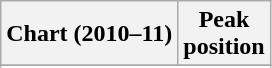<table class="wikitable sortable plainrowheaders" style="text-align:center">
<tr>
<th scope="col">Chart (2010–11)</th>
<th scope="col">Peak<br>position</th>
</tr>
<tr>
</tr>
<tr>
</tr>
<tr>
</tr>
</table>
